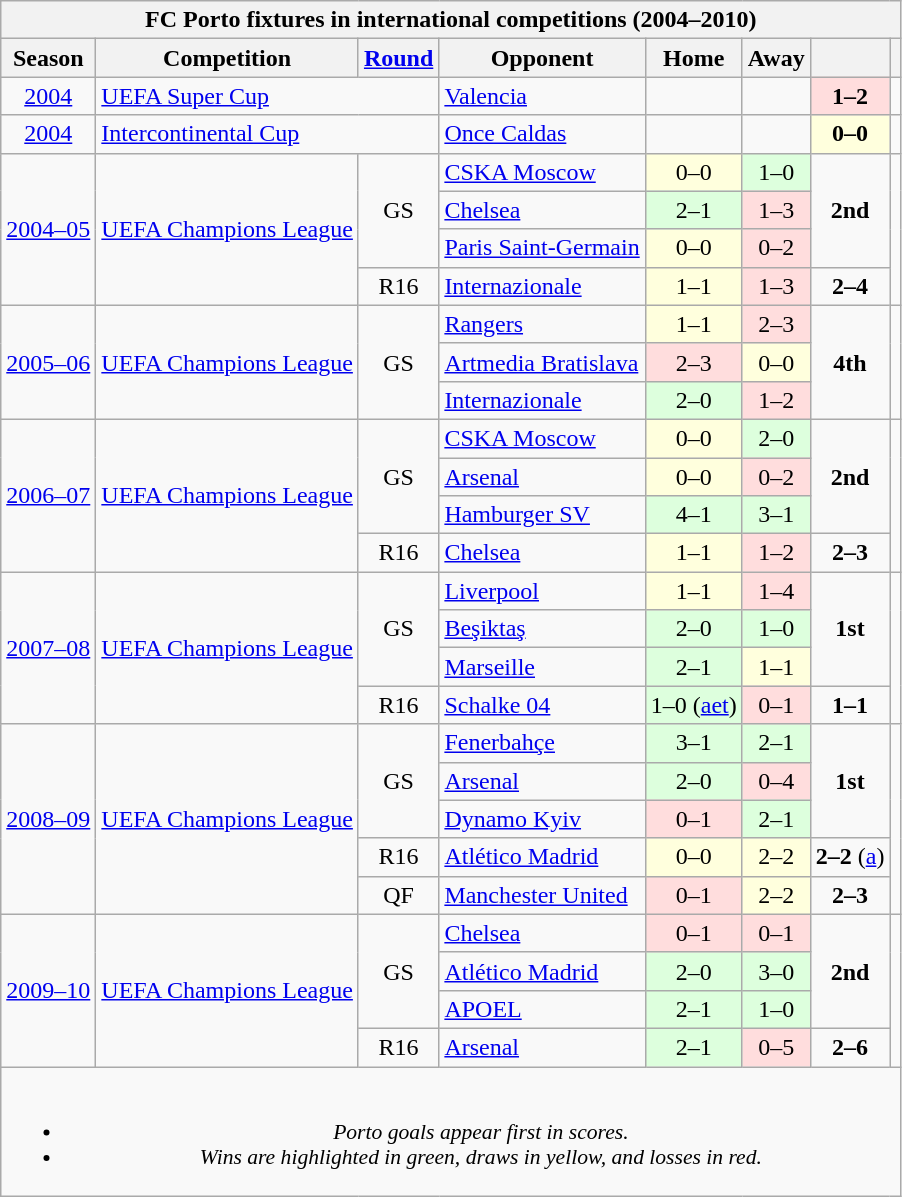<table class="wikitable collapsible collapsed" style="text-align: center;">
<tr>
<th colspan=8>FC Porto fixtures in international competitions (2004–2010)</th>
</tr>
<tr>
<th scope=col>Season</th>
<th scope=col>Competition</th>
<th scope=col><a href='#'>Round</a></th>
<th scope=col>Opponent</th>
<th scope=col>Home</th>
<th scope=col>Away</th>
<th scope=col></th>
<th scope=col></th>
</tr>
<tr>
<td><a href='#'>2004</a></td>
<td colspan="2" style="text-align:left;"><a href='#'>UEFA Super Cup</a></td>
<td align=left> <a href='#'>Valencia</a></td>
<td></td>
<td></td>
<td style="background:#fdd;"><strong>1–2</strong></td>
<td></td>
</tr>
<tr>
<td><a href='#'>2004</a></td>
<td colspan="2" style="text-align:left;"><a href='#'>Intercontinental Cup</a></td>
<td align=left> <a href='#'>Once Caldas</a></td>
<td></td>
<td></td>
<td style="background:#ffd;"><strong>0–0</strong>  </td>
<td></td>
</tr>
<tr>
<td rowspan=4><a href='#'>2004–05</a></td>
<td rowspan="4" style="text-align:left;"><a href='#'>UEFA Champions League</a></td>
<td rowspan=3>GS</td>
<td align=left> <a href='#'>CSKA Moscow</a></td>
<td style="background:#ffd;">0–0</td>
<td style="background:#dfd;">1–0</td>
<td rowspan=3><strong>2nd</strong></td>
<td rowspan=4></td>
</tr>
<tr>
<td align=left> <a href='#'>Chelsea</a></td>
<td style="background:#dfd;">2–1</td>
<td style="background:#fdd;">1–3</td>
</tr>
<tr>
<td align=left> <a href='#'>Paris Saint-Germain</a></td>
<td style="background:#ffd;">0–0</td>
<td style="background:#fdd;">0–2</td>
</tr>
<tr>
<td>R16</td>
<td align=left> <a href='#'>Internazionale</a></td>
<td style="background:#ffd;">1–1</td>
<td style="background:#fdd;">1–3</td>
<td><strong>2–4</strong></td>
</tr>
<tr>
<td rowspan=3><a href='#'>2005–06</a></td>
<td rowspan="3" style="text-align:left;"><a href='#'>UEFA Champions League</a></td>
<td rowspan=3>GS</td>
<td align=left> <a href='#'>Rangers</a></td>
<td style="background:#ffd;">1–1</td>
<td style="background:#fdd;">2–3</td>
<td rowspan=3><strong>4th</strong></td>
<td rowspan=3></td>
</tr>
<tr>
<td align=left> <a href='#'>Artmedia Bratislava</a></td>
<td style="background:#fdd;">2–3</td>
<td style="background:#ffd;">0–0</td>
</tr>
<tr>
<td align=left> <a href='#'>Internazionale</a></td>
<td style="background:#dfd;">2–0</td>
<td style="background:#fdd;">1–2</td>
</tr>
<tr>
<td rowspan=4><a href='#'>2006–07</a></td>
<td rowspan="4" style="text-align:left;"><a href='#'>UEFA Champions League</a></td>
<td rowspan=3>GS</td>
<td align=left> <a href='#'>CSKA Moscow</a></td>
<td style="background:#ffd;">0–0</td>
<td style="background:#dfd;">2–0</td>
<td rowspan=3><strong>2nd</strong></td>
<td rowspan=4></td>
</tr>
<tr>
<td align=left> <a href='#'>Arsenal</a></td>
<td style="background:#ffd;">0–0</td>
<td style="background:#fdd;">0–2</td>
</tr>
<tr>
<td align=left> <a href='#'>Hamburger SV</a></td>
<td style="background:#dfd;">4–1</td>
<td style="background:#dfd;">3–1</td>
</tr>
<tr>
<td>R16</td>
<td align=left> <a href='#'>Chelsea</a></td>
<td style="background:#ffd;">1–1</td>
<td style="background:#fdd;">1–2</td>
<td><strong>2–3</strong></td>
</tr>
<tr>
<td rowspan=4><a href='#'>2007–08</a></td>
<td rowspan="4" style="text-align:left;"><a href='#'>UEFA Champions League</a></td>
<td rowspan=3>GS</td>
<td align=left> <a href='#'>Liverpool</a></td>
<td style="background:#ffd;">1–1</td>
<td style="background:#fdd;">1–4</td>
<td rowspan=3><strong>1st</strong></td>
<td rowspan=4></td>
</tr>
<tr>
<td align=left> <a href='#'>Beşiktaş</a></td>
<td style="background:#dfd;">2–0</td>
<td style="background:#dfd;">1–0</td>
</tr>
<tr>
<td align=left> <a href='#'>Marseille</a></td>
<td style="background:#dfd;">2–1</td>
<td style="background:#ffd;">1–1</td>
</tr>
<tr>
<td>R16</td>
<td align=left> <a href='#'>Schalke 04</a></td>
<td style="background:#dfd;">1–0 (<a href='#'>aet</a>)</td>
<td style="background:#fdd;">0–1</td>
<td><strong>1–1</strong> </td>
</tr>
<tr>
<td rowspan=5><a href='#'>2008–09</a></td>
<td rowspan="5" style="text-align:left;"><a href='#'>UEFA Champions League</a></td>
<td rowspan=3>GS</td>
<td align=left> <a href='#'>Fenerbahçe</a></td>
<td style="background:#dfd;">3–1</td>
<td style="background:#dfd;">2–1</td>
<td rowspan=3><strong>1st</strong></td>
<td rowspan=5></td>
</tr>
<tr>
<td align=left> <a href='#'>Arsenal</a></td>
<td style="background:#dfd;">2–0</td>
<td style="background:#fdd;">0–4</td>
</tr>
<tr>
<td align=left> <a href='#'>Dynamo Kyiv</a></td>
<td style="background:#fdd;">0–1</td>
<td style="background:#dfd;">2–1</td>
</tr>
<tr>
<td>R16</td>
<td align=left> <a href='#'>Atlético Madrid</a></td>
<td style="background:#ffd;">0–0</td>
<td style="background:#ffd;">2–2</td>
<td><strong>2–2</strong> (<a href='#'>a</a>)</td>
</tr>
<tr>
<td>QF</td>
<td align=left> <a href='#'>Manchester United</a></td>
<td style="background:#fdd;">0–1</td>
<td style="background:#ffd;">2–2</td>
<td><strong>2–3</strong></td>
</tr>
<tr>
<td rowspan=4><a href='#'>2009–10</a></td>
<td rowspan="4" style="text-align:left;"><a href='#'>UEFA Champions League</a></td>
<td rowspan=3>GS</td>
<td align=left> <a href='#'>Chelsea</a></td>
<td style="background:#fdd;">0–1</td>
<td style="background:#fdd;">0–1</td>
<td rowspan=3><strong>2nd</strong></td>
<td rowspan=4></td>
</tr>
<tr>
<td align=left> <a href='#'>Atlético Madrid</a></td>
<td style="background:#dfd;">2–0</td>
<td style="background:#dfd;">3–0</td>
</tr>
<tr>
<td align=left> <a href='#'>APOEL</a></td>
<td style="background:#dfd;">2–1</td>
<td style="background:#dfd;">1–0</td>
</tr>
<tr>
<td>R16</td>
<td align=left> <a href='#'>Arsenal</a></td>
<td style="background:#dfd;">2–1</td>
<td style="background:#fdd;">0–5</td>
<td><strong>2–6</strong></td>
</tr>
<tr>
<td colspan=8 style="font-style:italic; font-size:90%"><br><ul><li>Porto goals appear first in scores.</li><li>Wins are highlighted in green, draws in yellow, and losses in red.</li></ul></td>
</tr>
</table>
